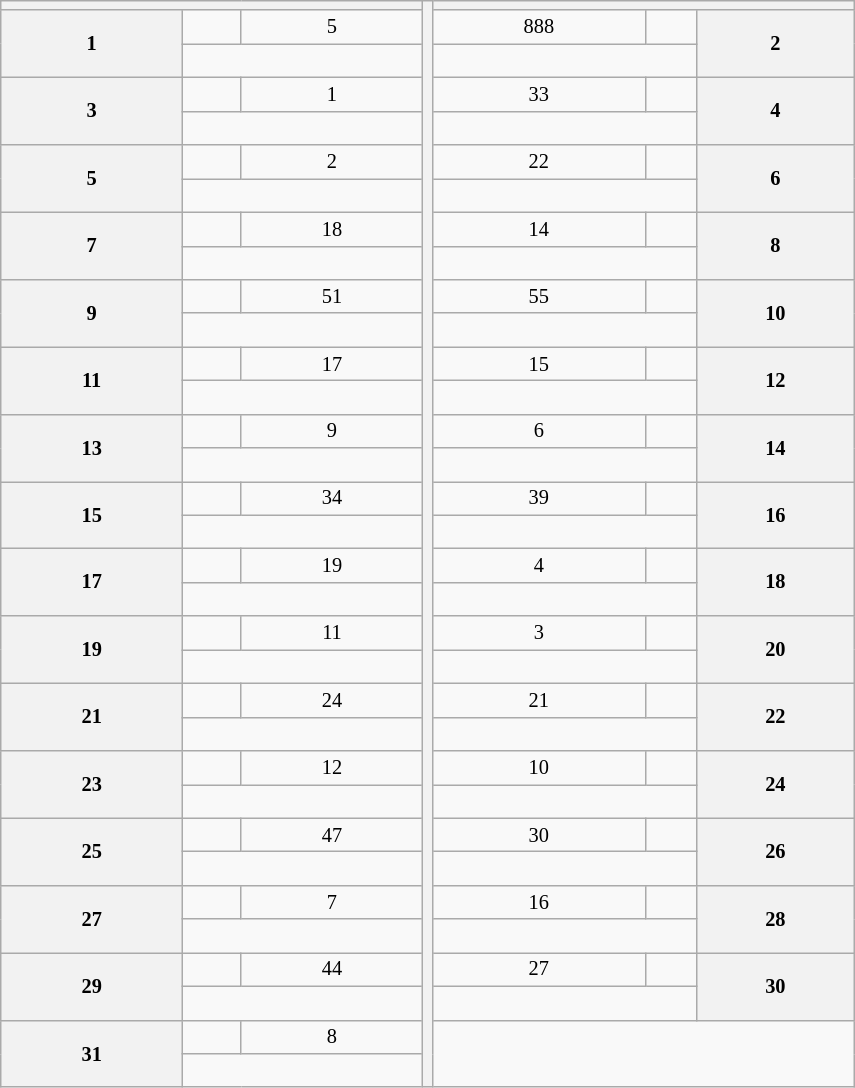<table class="wikitable" style="font-size: 85%;">
<tr>
<th colspan="3" width="275px"></th>
<th rowspan="33"></th>
<th colspan="3" width="275px"></th>
</tr>
<tr>
<th rowspan="2">1</th>
<td align="left"><br></td>
<td align="center">5</td>
<td align="center">888</td>
<td align="left"><br></td>
<th rowspan="2">2</th>
</tr>
<tr>
<td colspan=2 align="center"><br></td>
<td colspan=2 align="center"><br></td>
</tr>
<tr>
<th rowspan="2">3</th>
<td align="left"><br></td>
<td align="center">1</td>
<td align="center">33</td>
<td align="left"><br></td>
<th rowspan="2">4</th>
</tr>
<tr>
<td colspan=2 align="center"><br></td>
<td colspan=2 align="center"><br></td>
</tr>
<tr>
<th rowspan="2">5</th>
<td align="left"><br></td>
<td align="center">2</td>
<td align="center">22</td>
<td align="left"><br></td>
<th rowspan="2">6</th>
</tr>
<tr>
<td colspan=2 align="center"><br></td>
<td colspan=2 align="center"><br></td>
</tr>
<tr>
<th rowspan="2">7</th>
<td align="left"><br></td>
<td align="center">18</td>
<td align="center">14</td>
<td align="left"><br></td>
<th rowspan="2">8</th>
</tr>
<tr>
<td colspan=2 align="center"><br></td>
<td colspan=2 align="center"><br></td>
</tr>
<tr>
<th rowspan="2">9</th>
<td align="left"><br></td>
<td align="center">51</td>
<td align="center">55</td>
<td align="left"><br></td>
<th rowspan="2">10</th>
</tr>
<tr>
<td colspan=2 align="center"><br></td>
<td colspan=2 align="center"><br></td>
</tr>
<tr>
<th rowspan="2">11</th>
<td align="left"><br></td>
<td align="center">17</td>
<td align="center">15</td>
<td align="left"><br></td>
<th rowspan="2">12</th>
</tr>
<tr>
<td colspan=2 align="center"><br></td>
<td colspan=2 align="center"><br></td>
</tr>
<tr>
<th rowspan="2">13</th>
<td align="left"><br></td>
<td align="center">9</td>
<td align="center">6</td>
<td align="left"><br></td>
<th rowspan="2">14</th>
</tr>
<tr>
<td colspan=2 align="center"><br></td>
<td colspan=2 align="center"><br></td>
</tr>
<tr>
<th rowspan="2">15</th>
<td align="left"><br></td>
<td align="center">34</td>
<td align="center">39</td>
<td align="left"><br></td>
<th rowspan="2">16</th>
</tr>
<tr>
<td colspan=2 align="center"><br></td>
<td colspan=2 align="center"><br></td>
</tr>
<tr>
<th rowspan="2">17</th>
<td align="left"><br></td>
<td align="center">19</td>
<td align="center">4</td>
<td align="left"><br></td>
<th rowspan="2">18</th>
</tr>
<tr>
<td colspan=2 align="center"><br></td>
<td colspan=2 align="center"><br></td>
</tr>
<tr>
<th rowspan="2">19</th>
<td align="left"><br></td>
<td align="center">11</td>
<td align="center">3</td>
<td align="left"><br></td>
<th rowspan="2">20</th>
</tr>
<tr>
<td colspan=2 align="center"><br></td>
<td colspan=2 align="center"><br></td>
</tr>
<tr>
<th rowspan="2">21</th>
<td align="left"><br></td>
<td align="center">24</td>
<td align="center">21</td>
<td align="left"><br></td>
<th rowspan="2">22</th>
</tr>
<tr>
<td colspan=2 align="center"><br></td>
<td colspan=2 align="center"><br></td>
</tr>
<tr>
<th rowspan="2">23</th>
<td align="left"><br></td>
<td align="center">12</td>
<td align="center">10</td>
<td align="left"><br></td>
<th rowspan="2">24</th>
</tr>
<tr>
<td colspan=2 align="center"><br></td>
<td colspan=2 align="center"><br></td>
</tr>
<tr>
<th rowspan="2">25</th>
<td align="left"><br></td>
<td align="center">47</td>
<td align="center">30</td>
<td align="left"><br></td>
<th rowspan="2">26</th>
</tr>
<tr>
<td colspan=2 align="center"><br></td>
<td colspan=2 align="center"><br></td>
</tr>
<tr>
<th rowspan="2">27</th>
<td align="left"><br></td>
<td align="center">7</td>
<td align="center">16</td>
<td align="left"><br></td>
<th rowspan="2">28</th>
</tr>
<tr>
<td colspan=2 align="center"><br></td>
<td colspan=2 align="center"><br></td>
</tr>
<tr>
<th rowspan="2">29</th>
<td align="left"><br></td>
<td align="center">44</td>
<td align="center">27</td>
<td align="left"><br></td>
<th rowspan="2">30</th>
</tr>
<tr>
<td colspan=2 align="center"><br></td>
<td colspan=2 align="center"><br></td>
</tr>
<tr>
<th rowspan="2">31</th>
<td align="left"><br></td>
<td align="center">8</td>
<td rowspan=2 colspan=3></td>
</tr>
<tr>
<td colspan=2 align="center"><br></td>
</tr>
</table>
